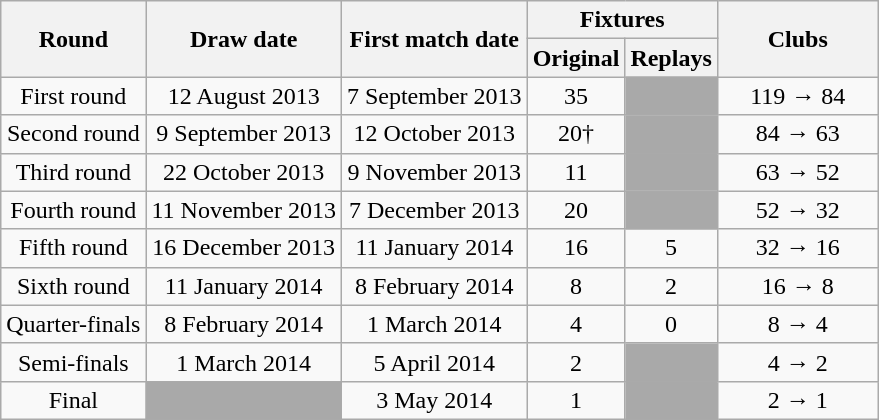<table class="wikitable" style="text-align: center">
<tr>
<th rowspan=2>Round</th>
<th rowspan=2>Draw date</th>
<th rowspan=2>First match date</th>
<th colspan=2>Fixtures</th>
<th rowspan=2 width=100>Clubs</th>
</tr>
<tr>
<th>Original</th>
<th>Replays</th>
</tr>
<tr>
<td>First round</td>
<td>12 August 2013</td>
<td>7 September 2013</td>
<td>35</td>
<td style="background-color:#A9A9A9"></td>
<td>119 → 84</td>
</tr>
<tr>
<td>Second round</td>
<td>9 September 2013</td>
<td>12 October 2013</td>
<td>20†</td>
<td style="background-color:#A9A9A9"></td>
<td>84 → 63</td>
</tr>
<tr>
<td>Third round</td>
<td>22 October 2013</td>
<td>9 November 2013</td>
<td>11</td>
<td style="background-color:#A9A9A9"></td>
<td>63 → 52</td>
</tr>
<tr>
<td>Fourth round</td>
<td>11 November 2013</td>
<td>7 December 2013</td>
<td>20</td>
<td style="background-color:#A9A9A9"></td>
<td>52 → 32</td>
</tr>
<tr>
<td>Fifth round</td>
<td>16 December 2013</td>
<td>11 January 2014</td>
<td>16</td>
<td>5</td>
<td>32 → 16</td>
</tr>
<tr>
<td>Sixth round</td>
<td>11 January 2014</td>
<td>8 February 2014</td>
<td>8</td>
<td>2</td>
<td>16 → 8</td>
</tr>
<tr>
<td>Quarter-finals</td>
<td>8 February 2014</td>
<td>1 March 2014</td>
<td>4</td>
<td>0</td>
<td>8 → 4</td>
</tr>
<tr>
<td>Semi-finals</td>
<td>1 March 2014</td>
<td>5 April 2014</td>
<td>2</td>
<td style="background-color:#A9A9A9"></td>
<td>4 → 2</td>
</tr>
<tr>
<td>Final</td>
<td style="background-color:#A9A9A9"></td>
<td>3 May 2014</td>
<td>1</td>
<td style="background-color:#A9A9A9"></td>
<td>2 → 1</td>
</tr>
</table>
